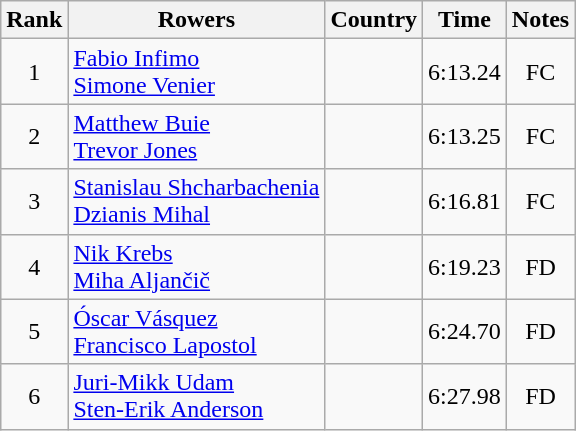<table class="wikitable" style="text-align:center">
<tr>
<th>Rank</th>
<th>Rowers</th>
<th>Country</th>
<th>Time</th>
<th>Notes</th>
</tr>
<tr>
<td>1</td>
<td align="left"><a href='#'>Fabio Infimo</a><br><a href='#'>Simone Venier</a></td>
<td align="left"></td>
<td>6:13.24</td>
<td>FC</td>
</tr>
<tr>
<td>2</td>
<td align="left"><a href='#'>Matthew Buie</a><br><a href='#'>Trevor Jones</a></td>
<td align="left"></td>
<td>6:13.25</td>
<td>FC</td>
</tr>
<tr>
<td>3</td>
<td align="left"><a href='#'>Stanislau Shcharbachenia</a><br><a href='#'>Dzianis Mihal</a></td>
<td align="left"></td>
<td>6:16.81</td>
<td>FC</td>
</tr>
<tr>
<td>4</td>
<td align="left"><a href='#'>Nik Krebs</a><br><a href='#'>Miha Aljančič</a></td>
<td align="left"></td>
<td>6:19.23</td>
<td>FD</td>
</tr>
<tr>
<td>5</td>
<td align="left"><a href='#'>Óscar Vásquez</a><br><a href='#'>Francisco Lapostol</a></td>
<td align="left"></td>
<td>6:24.70</td>
<td>FD</td>
</tr>
<tr>
<td>6</td>
<td align="left"><a href='#'>Juri-Mikk Udam</a><br><a href='#'>Sten-Erik Anderson</a></td>
<td align="left"></td>
<td>6:27.98</td>
<td>FD</td>
</tr>
</table>
